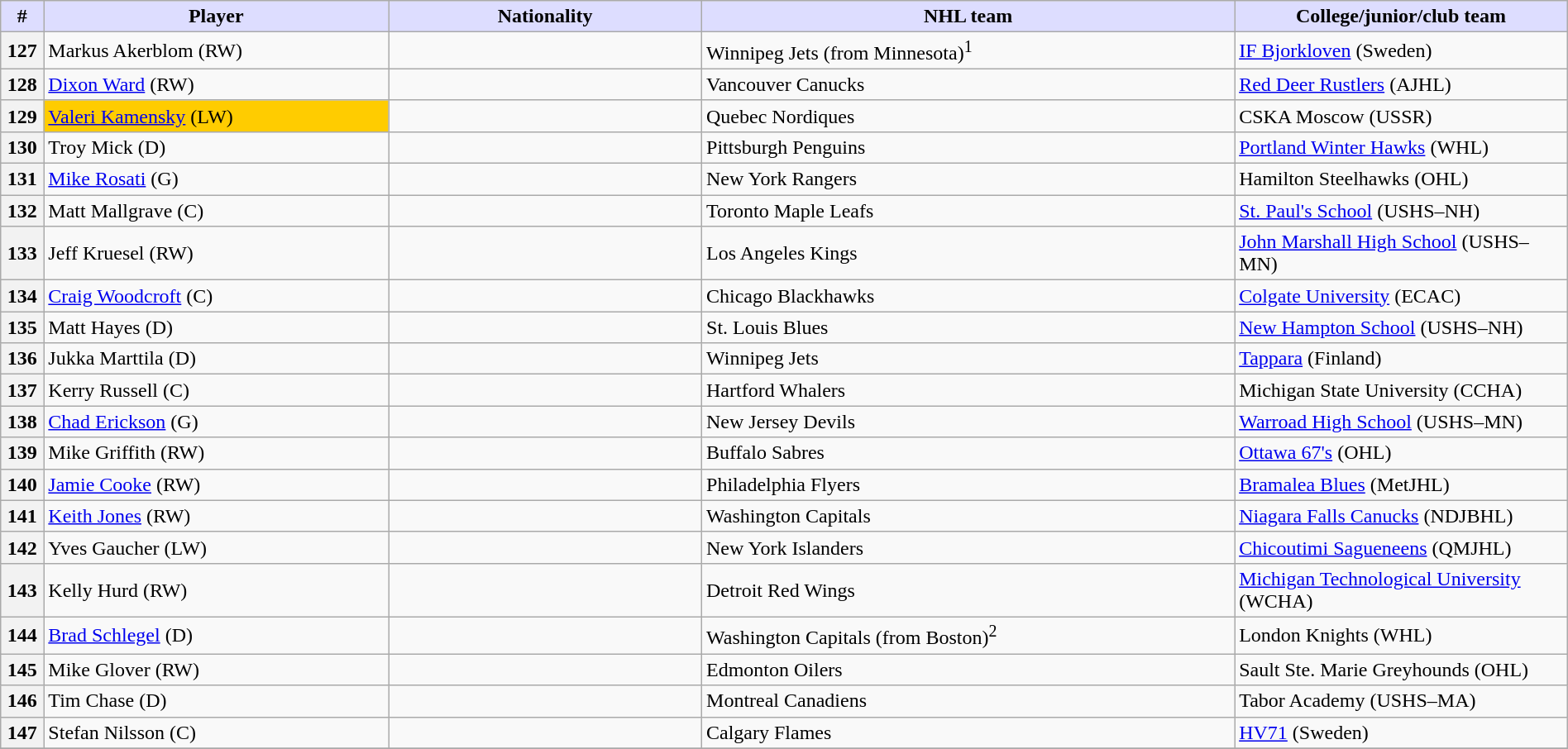<table class="wikitable" style="width: 100%">
<tr>
<th style="background:#ddf; width:2.75%;">#</th>
<th style="background:#ddf; width:22.0%;">Player</th>
<th style="background:#ddf; width:20.0%;">Nationality</th>
<th style="background:#ddf; width:34.0%;">NHL team</th>
<th style="background:#ddf; width:100.0%;">College/junior/club team</th>
</tr>
<tr>
<th>127</th>
<td>Markus Akerblom (RW)</td>
<td></td>
<td>Winnipeg Jets (from Minnesota)<sup>1</sup></td>
<td><a href='#'>IF Bjorkloven</a> (Sweden)</td>
</tr>
<tr>
<th>128</th>
<td><a href='#'>Dixon Ward</a> (RW)</td>
<td></td>
<td>Vancouver Canucks</td>
<td><a href='#'>Red Deer Rustlers</a> (AJHL)</td>
</tr>
<tr>
<th>129</th>
<td bgcolor="#FFCC00"><a href='#'>Valeri Kamensky</a> (LW)</td>
<td></td>
<td>Quebec Nordiques</td>
<td>CSKA Moscow (USSR)</td>
</tr>
<tr>
<th>130</th>
<td>Troy Mick (D)</td>
<td></td>
<td>Pittsburgh Penguins</td>
<td><a href='#'>Portland Winter Hawks</a> (WHL)</td>
</tr>
<tr>
<th>131</th>
<td><a href='#'>Mike Rosati</a> (G)</td>
<td></td>
<td>New York Rangers</td>
<td>Hamilton Steelhawks (OHL)</td>
</tr>
<tr>
<th>132</th>
<td>Matt Mallgrave (C)</td>
<td></td>
<td>Toronto Maple Leafs</td>
<td><a href='#'>St. Paul's School</a> (USHS–NH)</td>
</tr>
<tr>
<th>133</th>
<td>Jeff Kruesel (RW)</td>
<td></td>
<td>Los Angeles Kings</td>
<td><a href='#'>John Marshall High School</a> (USHS–MN)</td>
</tr>
<tr>
<th>134</th>
<td><a href='#'>Craig Woodcroft</a> (C)</td>
<td></td>
<td>Chicago Blackhawks</td>
<td><a href='#'>Colgate University</a> (ECAC)</td>
</tr>
<tr>
<th>135</th>
<td>Matt Hayes (D)</td>
<td></td>
<td>St. Louis Blues</td>
<td><a href='#'>New Hampton School</a> (USHS–NH)</td>
</tr>
<tr>
<th>136</th>
<td>Jukka Marttila (D)</td>
<td></td>
<td>Winnipeg Jets</td>
<td><a href='#'>Tappara</a> (Finland)</td>
</tr>
<tr>
<th>137</th>
<td>Kerry Russell (C)</td>
<td></td>
<td>Hartford Whalers</td>
<td>Michigan State University (CCHA)</td>
</tr>
<tr>
<th>138</th>
<td><a href='#'>Chad Erickson</a> (G)</td>
<td></td>
<td>New Jersey Devils</td>
<td><a href='#'>Warroad High School</a> (USHS–MN)</td>
</tr>
<tr>
<th>139</th>
<td>Mike Griffith (RW)</td>
<td></td>
<td>Buffalo Sabres</td>
<td><a href='#'>Ottawa 67's</a> (OHL)</td>
</tr>
<tr>
<th>140</th>
<td><a href='#'>Jamie Cooke</a> (RW)</td>
<td></td>
<td>Philadelphia Flyers</td>
<td><a href='#'>Bramalea Blues</a> (MetJHL)</td>
</tr>
<tr>
<th>141</th>
<td><a href='#'>Keith Jones</a> (RW)</td>
<td></td>
<td>Washington Capitals</td>
<td><a href='#'>Niagara Falls Canucks</a> (NDJBHL)</td>
</tr>
<tr>
<th>142</th>
<td>Yves Gaucher (LW)</td>
<td></td>
<td>New York Islanders</td>
<td><a href='#'>Chicoutimi Sagueneens</a> (QMJHL)</td>
</tr>
<tr>
<th>143</th>
<td>Kelly Hurd (RW)</td>
<td></td>
<td>Detroit Red Wings</td>
<td><a href='#'>Michigan Technological University</a> (WCHA)</td>
</tr>
<tr>
<th>144</th>
<td><a href='#'>Brad Schlegel</a> (D)</td>
<td></td>
<td>Washington Capitals (from Boston)<sup>2</sup></td>
<td>London Knights (WHL)</td>
</tr>
<tr>
<th>145</th>
<td>Mike Glover (RW)</td>
<td></td>
<td>Edmonton Oilers</td>
<td>Sault Ste. Marie Greyhounds (OHL)</td>
</tr>
<tr>
<th>146</th>
<td>Tim Chase (D)</td>
<td></td>
<td>Montreal Canadiens</td>
<td>Tabor Academy (USHS–MA)</td>
</tr>
<tr>
<th>147</th>
<td>Stefan Nilsson (C)</td>
<td></td>
<td>Calgary Flames</td>
<td><a href='#'>HV71</a> (Sweden)</td>
</tr>
<tr>
</tr>
</table>
